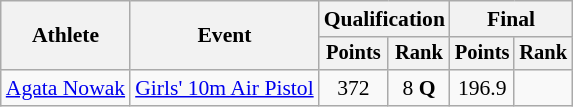<table class="wikitable" style="font-size:90%;">
<tr>
<th rowspan=2>Athlete</th>
<th rowspan=2>Event</th>
<th colspan=2>Qualification</th>
<th colspan=2>Final</th>
</tr>
<tr style="font-size:95%">
<th>Points</th>
<th>Rank</th>
<th>Points</th>
<th>Rank</th>
</tr>
<tr align=center>
<td align=left><a href='#'>Agata Nowak</a></td>
<td align=left><a href='#'>Girls' 10m Air Pistol</a></td>
<td>372</td>
<td>8 <strong>Q</strong></td>
<td>196.9</td>
<td></td>
</tr>
</table>
